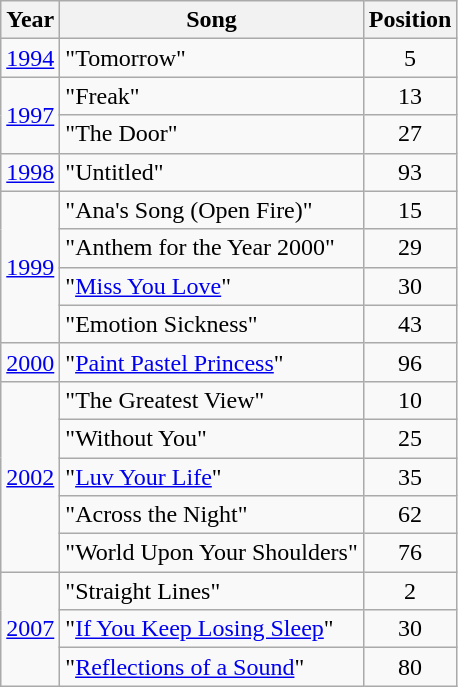<table class="wikitable">
<tr>
<th>Year</th>
<th>Song</th>
<th>Position</th>
</tr>
<tr>
<td><a href='#'>1994</a></td>
<td>"Tomorrow"</td>
<td style="text-align:center;">5</td>
</tr>
<tr>
<td rowspan="2"><a href='#'>1997</a></td>
<td>"Freak"</td>
<td style="text-align:center;">13</td>
</tr>
<tr>
<td>"The Door"</td>
<td style="text-align:center;">27</td>
</tr>
<tr>
<td><a href='#'>1998</a></td>
<td>"Untitled"</td>
<td style="text-align:center;">93</td>
</tr>
<tr>
<td rowspan="4"><a href='#'>1999</a></td>
<td>"Ana's Song (Open Fire)"</td>
<td style="text-align:center;">15</td>
</tr>
<tr>
<td>"Anthem for the Year 2000"</td>
<td style="text-align:center;">29</td>
</tr>
<tr>
<td>"<a href='#'>Miss You Love</a>"</td>
<td style="text-align:center;">30</td>
</tr>
<tr>
<td>"Emotion Sickness"</td>
<td style="text-align:center;">43</td>
</tr>
<tr>
<td><a href='#'>2000</a></td>
<td>"<a href='#'>Paint Pastel Princess</a>"</td>
<td style="text-align:center;">96</td>
</tr>
<tr>
<td rowspan="5"><a href='#'>2002</a></td>
<td>"The Greatest View"</td>
<td style="text-align:center;">10</td>
</tr>
<tr>
<td>"Without You"</td>
<td style="text-align:center;">25</td>
</tr>
<tr>
<td>"<a href='#'>Luv Your Life</a>"</td>
<td style="text-align:center;">35</td>
</tr>
<tr>
<td>"Across the Night"</td>
<td style="text-align:center;">62</td>
</tr>
<tr>
<td>"World Upon Your Shoulders"</td>
<td style="text-align:center;">76</td>
</tr>
<tr>
<td rowspan="5"><a href='#'>2007</a></td>
<td>"Straight Lines"</td>
<td style="text-align:center;">2</td>
</tr>
<tr>
<td>"<a href='#'>If You Keep Losing Sleep</a>"</td>
<td style="text-align:center;">30</td>
</tr>
<tr>
<td>"<a href='#'>Reflections of a Sound</a>"</td>
<td style="text-align:center;">80</td>
</tr>
</table>
